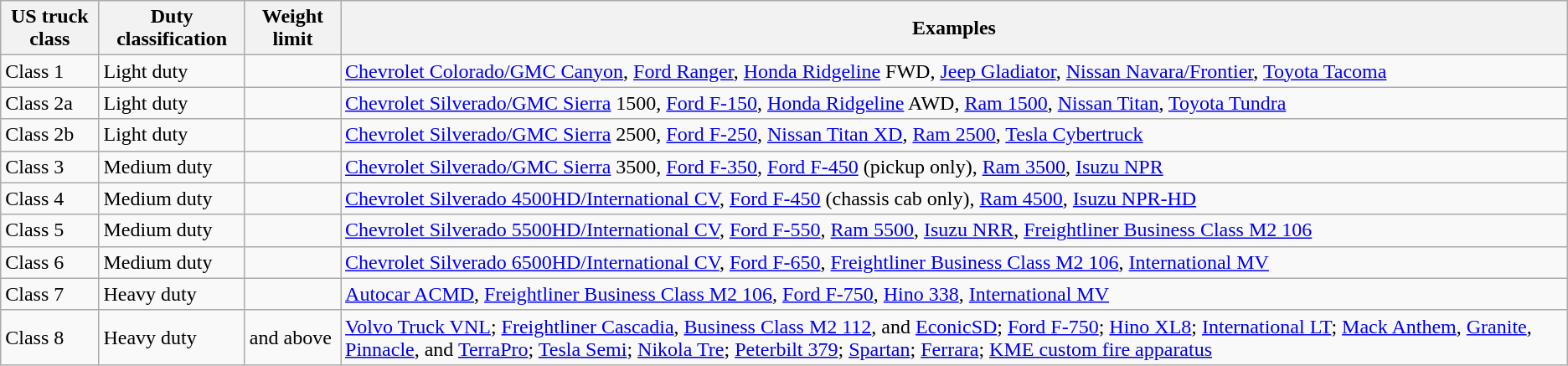<table class="wikitable sortable">
<tr>
<th>US truck class</th>
<th>Duty classification</th>
<th data-sort-type="number">Weight limit </th>
<th>Examples</th>
</tr>
<tr>
<td>Class 1</td>
<td>Light duty</td>
<td></td>
<td><a href='#'>Chevrolet Colorado/GMC Canyon</a>, <a href='#'>Ford Ranger</a>, <a href='#'>Honda Ridgeline</a> FWD, <a href='#'>Jeep Gladiator</a>, <a href='#'>Nissan Navara/Frontier</a>, <a href='#'>Toyota Tacoma</a> </td>
</tr>
<tr>
<td>Class 2a</td>
<td>Light duty</td>
<td></td>
<td><a href='#'>Chevrolet Silverado/GMC Sierra</a> 1500, <a href='#'>Ford F-150</a>, <a href='#'>Honda Ridgeline</a> AWD, <a href='#'>Ram 1500</a>, <a href='#'>Nissan Titan</a>, <a href='#'>Toyota Tundra</a> </td>
</tr>
<tr>
<td>Class 2b</td>
<td>Light duty</td>
<td></td>
<td><a href='#'>Chevrolet Silverado/GMC Sierra</a> 2500, <a href='#'>Ford F-250</a>, <a href='#'> Nissan Titan XD</a>, <a href='#'>Ram 2500</a>, <a href='#'>Tesla Cybertruck</a> </td>
</tr>
<tr>
<td>Class 3</td>
<td>Medium duty</td>
<td></td>
<td><a href='#'>Chevrolet Silverado/GMC Sierra</a> 3500, <a href='#'>Ford F-350</a>, <a href='#'>Ford F-450</a> (pickup only), <a href='#'>Ram 3500</a>, <a href='#'>Isuzu NPR</a> </td>
</tr>
<tr>
<td>Class 4</td>
<td>Medium duty</td>
<td></td>
<td><a href='#'>Chevrolet Silverado 4500HD/International CV</a>, <a href='#'>Ford F-450</a> (chassis cab only), <a href='#'>Ram 4500</a>, <a href='#'>Isuzu NPR-HD</a> </td>
</tr>
<tr>
<td>Class 5</td>
<td>Medium duty</td>
<td></td>
<td><a href='#'>Chevrolet Silverado 5500HD/International CV</a>, <a href='#'>Ford F-550</a>, <a href='#'>Ram 5500</a>, <a href='#'>Isuzu NRR</a>, <a href='#'>Freightliner Business Class M2 106</a></td>
</tr>
<tr>
<td>Class 6</td>
<td>Medium duty</td>
<td></td>
<td><a href='#'>Chevrolet Silverado 6500HD/International CV</a>, <a href='#'>Ford F-650</a>, <a href='#'>Freightliner Business Class M2 106</a>, <a href='#'>International MV</a></td>
</tr>
<tr>
<td>Class 7</td>
<td>Heavy duty</td>
<td></td>
<td><a href='#'>Autocar ACMD</a>, <a href='#'>Freightliner Business Class M2 106</a>, <a href='#'>Ford F-750</a>, <a href='#'>Hino 338</a>, <a href='#'>International MV</a></td>
</tr>
<tr>
<td>Class 8</td>
<td>Heavy duty</td>
<td> and above</td>
<td><a href='#'>Volvo Truck VNL</a>; <a href='#'>Freightliner Cascadia</a>, <a href='#'>Business Class M2 112</a>, and <a href='#'>EconicSD</a>; <a href='#'>Ford F-750</a>; <a href='#'>Hino XL8</a>; <a href='#'>International LT</a>; <a href='#'>Mack Anthem</a>, <a href='#'>Granite</a>, <a href='#'>Pinnacle</a>, and <a href='#'>TerraPro</a>; <a href='#'>Tesla Semi</a>; <a href='#'>Nikola Tre</a>; <a href='#'>Peterbilt 379</a>; <a href='#'>Spartan</a>; <a href='#'>Ferrara</a>; <a href='#'>KME custom fire apparatus</a></td>
</tr>
</table>
